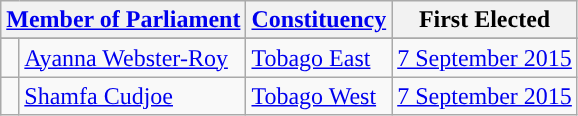<table class="wikitable sortable mw-collapsible">
<tr>
<th colspan="2"><a href='#'>Member of Parliament</a></th>
<th><a href='#'>Constituency</a></th>
<th>First Elected</th>
</tr>
<tr>
</tr>
<tr>
</tr>
<tr>
<td style="background:"> </td>
<td><a href='#'>Ayanna Webster-Roy</a></td>
<td><a href='#'>Tobago East</a></td>
<td><a href='#'>7 September 2015</a></td>
</tr>
<tr>
<td style="background:"> </td>
<td><a href='#'>Shamfa Cudjoe</a></td>
<td><a href='#'>Tobago West</a></td>
<td><a href='#'>7 September 2015</a></td>
</tr>
</table>
